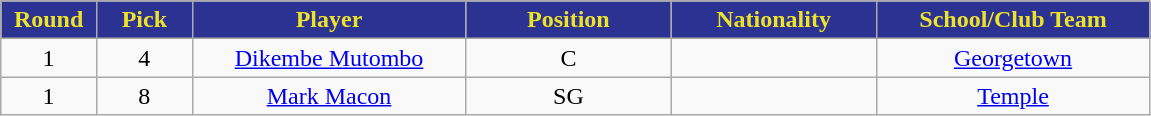<table class="wikitable sortable sortable">
<tr>
<th style="background:#2C3292;color:#EFE328;" width="7%">Round</th>
<th style="background:#2C3292;color:#EFE328;" width="7%">Pick</th>
<th style="background:#2C3292;color:#EFE328;" width="20%">Player</th>
<th style="background:#2C3292;color:#EFE328;" width="15%">Position</th>
<th style="background:#2C3292;color:#EFE328;" width="15%">Nationality</th>
<th style="background:#2C3292;color:#EFE328;" width="20%">School/Club Team</th>
</tr>
<tr style="text-align: center">
<td>1</td>
<td>4</td>
<td><a href='#'>Dikembe Mutombo</a></td>
<td>C</td>
<td></td>
<td><a href='#'>Georgetown</a></td>
</tr>
<tr style="text-align: center">
<td>1</td>
<td>8</td>
<td><a href='#'>Mark Macon</a></td>
<td>SG</td>
<td></td>
<td><a href='#'>Temple</a></td>
</tr>
</table>
